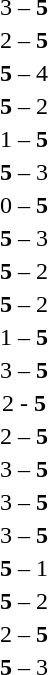<table style="text-align:center">
<tr>
<th width=223></th>
<th width=100></th>
<th width=223></th>
</tr>
<tr>
<td align=right></td>
<td>3 – <strong>5</strong></td>
<td align=left></td>
</tr>
<tr>
<td align=right></td>
<td>2 – <strong>5</strong></td>
<td align=left></td>
</tr>
<tr>
<td align=right></td>
<td><strong>5</strong> – 4</td>
<td align=left></td>
</tr>
<tr>
<td align=right></td>
<td><strong>5</strong> – 2</td>
<td align=left></td>
</tr>
<tr>
<td align=right></td>
<td>1 – <strong>5</strong></td>
<td align=left></td>
</tr>
<tr>
<td align=right></td>
<td><strong>5</strong> – 3</td>
<td align=left></td>
</tr>
<tr>
<td align=right></td>
<td>0 – <strong>5</strong></td>
<td align=left></td>
</tr>
<tr>
<td align=right></td>
<td><strong>5</strong> – 3</td>
<td align=left></td>
</tr>
<tr>
<td align=right></td>
<td><strong>5</strong> – 2</td>
<td align=left></td>
</tr>
<tr>
<td align=right></td>
<td><strong>5</strong> – 2</td>
<td align=left></td>
</tr>
<tr>
<td align=right></td>
<td>1 – <strong>5</strong></td>
<td align=left></td>
</tr>
<tr>
<td align=right></td>
<td>3 – <strong>5</strong></td>
<td align=left></td>
</tr>
<tr>
<td align=right></td>
<td>2 - <strong>5</strong></td>
<td align=left></td>
</tr>
<tr>
<td align=right></td>
<td>2 – <strong>5</strong></td>
<td align=left></td>
</tr>
<tr>
<td align=right></td>
<td>3 – <strong>5</strong></td>
<td align=left></td>
</tr>
<tr>
<td align=right></td>
<td>3 – <strong>5</strong></td>
<td align=left></td>
</tr>
<tr>
<td align=right></td>
<td>3 – <strong>5</strong></td>
<td align=left></td>
</tr>
<tr>
<td align=right></td>
<td><strong>5</strong> – 1</td>
<td align=left></td>
</tr>
<tr>
<td align=right></td>
<td><strong>5</strong> – 2</td>
<td align=left></td>
</tr>
<tr>
<td align=right></td>
<td>2 – <strong>5</strong></td>
<td align=left></td>
</tr>
<tr>
<td align=right></td>
<td><strong>5</strong> – 3</td>
<td align=left></td>
</tr>
</table>
